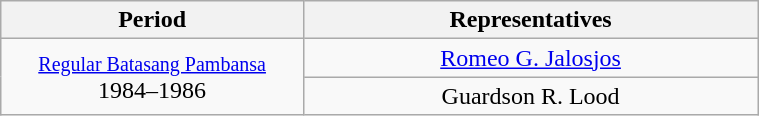<table class="wikitable" style="text-align:center; width:40%;">
<tr>
<th width="40%">Period</th>
<th>Representatives</th>
</tr>
<tr>
<td rowspan="2"><small><a href='#'>Regular Batasang Pambansa</a></small><br>1984–1986</td>
<td><a href='#'>Romeo G. Jalosjos</a></td>
</tr>
<tr>
<td>Guardson R. Lood</td>
</tr>
</table>
